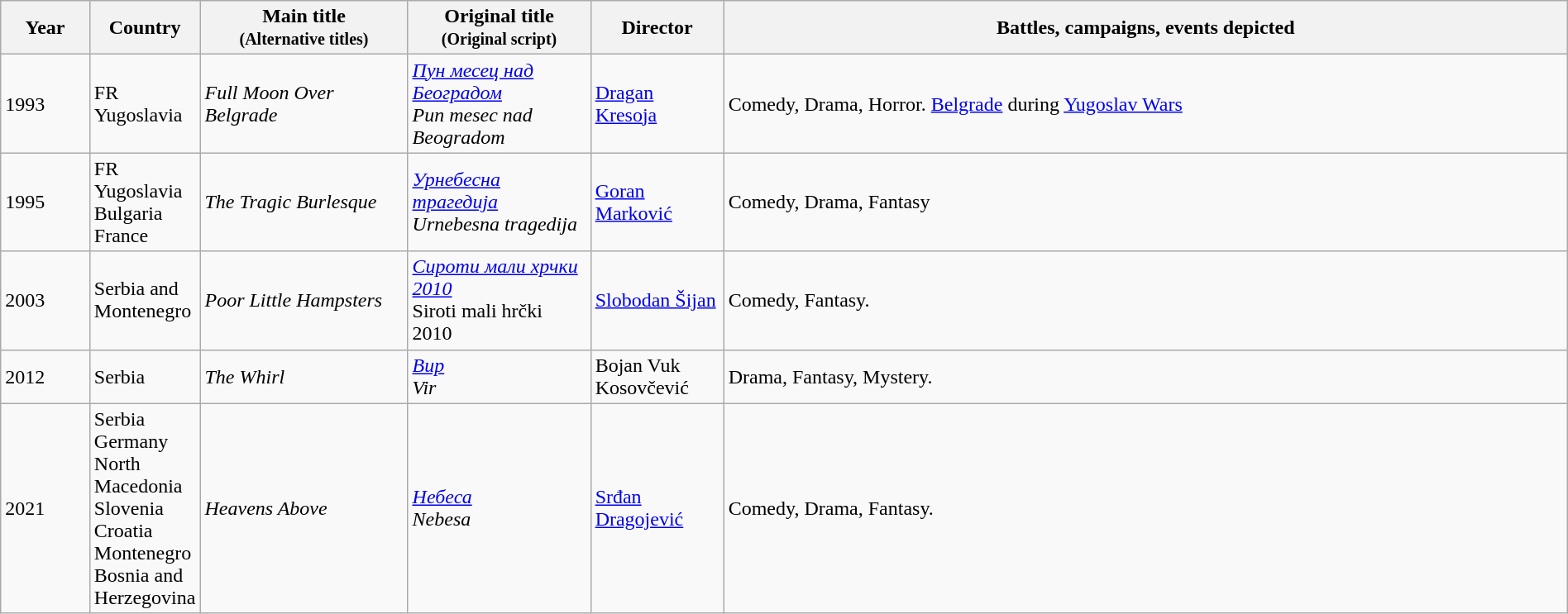<table class="wikitable sortable" style="width:100%;">
<tr>
<th class="unsortable">Year</th>
<th width= 80>Country</th>
<th width=160>Main title<br><small>(Alternative titles)</small></th>
<th width=140>Original title<br><small>(Original script)</small></th>
<th width=100>Director</th>
<th class="unsortable">Battles, campaigns, events depicted</th>
</tr>
<tr>
<td>1993</td>
<td>FR Yugoslavia</td>
<td><em>Full Moon Over Belgrade</em></td>
<td><em><a href='#'>Пун месец над Београдом</a></em><br><em>Pun mesec nad Beogradom</em></td>
<td><a href='#'>Dragan Kresoja</a></td>
<td>Comedy, Drama, Horror. <a href='#'>Belgrade</a> during <a href='#'>Yugoslav Wars</a></td>
</tr>
<tr>
<td>1995</td>
<td>FR Yugoslavia<br>Bulgaria<br>France</td>
<td><em>The Tragic Burlesque</em></td>
<td><em><a href='#'>Урнебесна трагедија</a></em><br><em>Urnebesna tragedija</em></td>
<td><a href='#'>Goran Marković</a></td>
<td>Comedy, Drama, Fantasy</td>
</tr>
<tr>
<td>2003</td>
<td>Serbia and Montenegro</td>
<td><em>Poor Little Hampsters</em></td>
<td><em><a href='#'>Сироти мали хрчки 2010</a></em><br>Siroti mali hrčki 2010</td>
<td><a href='#'>Slobodan Šijan</a></td>
<td>Comedy, Fantasy.</td>
</tr>
<tr>
<td>2012</td>
<td>Serbia</td>
<td><em>The Whirl</em></td>
<td><em><a href='#'>Вир</a></em><br><em>Vir</em></td>
<td>Bojan Vuk Kosovčević</td>
<td>Drama, Fantasy, Mystery.</td>
</tr>
<tr>
<td>2021</td>
<td>Serbia<br>Germany<br>North Macedonia<br>Slovenia<br>Croatia<br>Montenegro<br>Bosnia and Herzegovina</td>
<td><em>Heavens Above</em></td>
<td><em><a href='#'>Небеса</a></em><br><em>Nebesa</em></td>
<td><a href='#'>Srđan Dragojević</a></td>
<td>Comedy, Drama, Fantasy.</td>
</tr>
</table>
